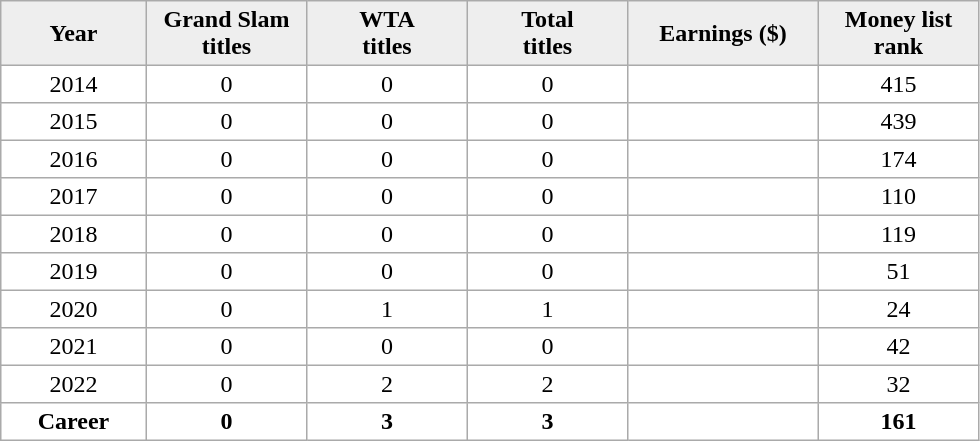<table cellpadding=3 cellspacing=0 border=1 style=border:#aaa;solid:1px;border-collapse:collapse;text-align:center;>
<tr style=background:#eee;font-weight:bold>
<td width="90">Year</td>
<td width="100">Grand Slam <br>titles</td>
<td width="100">WTA <br>titles</td>
<td width="100">Total <br>titles</td>
<td width="120">Earnings ($)</td>
<td width="100">Money list rank</td>
</tr>
<tr>
<td>2014</td>
<td>0</td>
<td>0</td>
<td>0</td>
<td align="right"></td>
<td>415</td>
</tr>
<tr>
<td>2015</td>
<td>0</td>
<td>0</td>
<td>0</td>
<td align="right"></td>
<td>439</td>
</tr>
<tr>
<td>2016</td>
<td>0</td>
<td>0</td>
<td>0</td>
<td align="right"></td>
<td>174</td>
</tr>
<tr>
<td>2017</td>
<td>0</td>
<td>0</td>
<td>0</td>
<td align="right"></td>
<td>110</td>
</tr>
<tr>
<td>2018</td>
<td>0</td>
<td>0</td>
<td>0</td>
<td align="right"></td>
<td>119</td>
</tr>
<tr>
<td>2019</td>
<td>0</td>
<td>0</td>
<td>0</td>
<td align="right"></td>
<td>51</td>
</tr>
<tr>
<td>2020</td>
<td>0</td>
<td>1</td>
<td>1</td>
<td align="right"></td>
<td>24</td>
</tr>
<tr>
<td>2021</td>
<td>0</td>
<td>0</td>
<td>0</td>
<td align="right"></td>
<td>42</td>
</tr>
<tr>
<td>2022</td>
<td>0</td>
<td>2</td>
<td>2</td>
<td align="right"></td>
<td>32</td>
</tr>
<tr style="font-weight:bold;">
<td>Career</td>
<td>0</td>
<td>3</td>
<td>3</td>
<td align="right"></td>
<td>161</td>
</tr>
</table>
